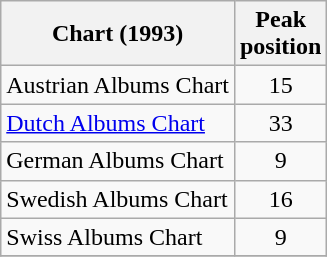<table class="wikitable sortable">
<tr>
<th align="left">Chart (1993)</th>
<th align="center">Peak<br>position</th>
</tr>
<tr>
<td align="left">Austrian Albums Chart</td>
<td align="center">15</td>
</tr>
<tr>
<td align="left"><a href='#'>Dutch Albums Chart</a></td>
<td align="center">33</td>
</tr>
<tr>
<td align="left">German Albums Chart</td>
<td align="center">9</td>
</tr>
<tr>
<td align="left">Swedish Albums Chart</td>
<td align="center">16</td>
</tr>
<tr>
<td align="left">Swiss Albums Chart</td>
<td align="center">9</td>
</tr>
<tr>
</tr>
</table>
